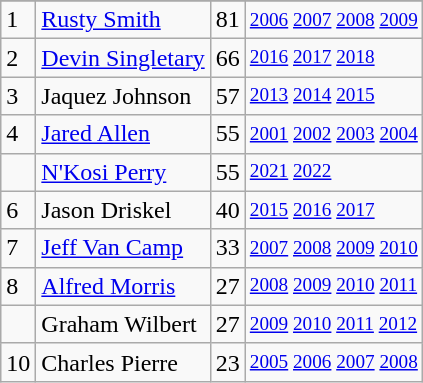<table class="wikitable">
<tr>
</tr>
<tr>
<td>1</td>
<td><a href='#'>Rusty Smith</a></td>
<td><abbr>81</abbr></td>
<td style="font-size:80%;"><a href='#'>2006</a> <a href='#'>2007</a> <a href='#'>2008</a> <a href='#'>2009</a></td>
</tr>
<tr>
<td>2</td>
<td><a href='#'>Devin Singletary</a></td>
<td><abbr>66</abbr></td>
<td style="font-size:80%;"><a href='#'>2016</a> <a href='#'>2017</a> <a href='#'>2018</a></td>
</tr>
<tr>
<td>3</td>
<td>Jaquez Johnson</td>
<td><abbr>57</abbr></td>
<td style="font-size:80%;"><a href='#'>2013</a> <a href='#'>2014</a> <a href='#'>2015</a></td>
</tr>
<tr>
<td>4</td>
<td><a href='#'>Jared Allen</a></td>
<td><abbr>55</abbr></td>
<td style="font-size:80%;"><a href='#'>2001</a> <a href='#'>2002</a> <a href='#'>2003</a> <a href='#'>2004</a></td>
</tr>
<tr>
<td></td>
<td><a href='#'>N'Kosi Perry</a></td>
<td><abbr>55</abbr></td>
<td style="font-size:80%;"><a href='#'>2021</a> <a href='#'>2022</a></td>
</tr>
<tr>
<td>6</td>
<td>Jason Driskel</td>
<td><abbr>40</abbr></td>
<td style="font-size:80%;"><a href='#'>2015</a> <a href='#'>2016</a> <a href='#'>2017</a></td>
</tr>
<tr>
<td>7</td>
<td><a href='#'>Jeff Van Camp</a></td>
<td><abbr>33</abbr></td>
<td style="font-size:80%;"><a href='#'>2007</a> <a href='#'>2008</a> <a href='#'>2009</a> <a href='#'>2010</a></td>
</tr>
<tr>
<td>8</td>
<td><a href='#'>Alfred Morris</a></td>
<td><abbr>27</abbr></td>
<td style="font-size:80%;"><a href='#'>2008</a> <a href='#'>2009</a> <a href='#'>2010</a> <a href='#'>2011</a></td>
</tr>
<tr>
<td></td>
<td>Graham Wilbert</td>
<td><abbr>27</abbr></td>
<td style="font-size:80%;"><a href='#'>2009</a> <a href='#'>2010</a> <a href='#'>2011</a> <a href='#'>2012</a></td>
</tr>
<tr>
<td>10</td>
<td>Charles Pierre</td>
<td><abbr>23</abbr></td>
<td style="font-size:80%;"><a href='#'>2005</a> <a href='#'>2006</a> <a href='#'>2007</a> <a href='#'>2008</a></td>
</tr>
</table>
